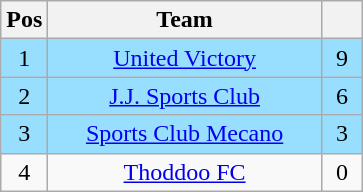<table class="wikitable" style="text-align: center;">
<tr>
<th width="20">Pos</th>
<th width="175">Team</th>
<th width="20"></th>
</tr>
<tr style="background:#97DEFF">
<td>1</td>
<td><a href='#'>United Victory</a></td>
<td>9</td>
</tr>
<tr style="background:#97DEFF">
<td>2</td>
<td><a href='#'>J.J. Sports Club</a></td>
<td>6</td>
</tr>
<tr style="background:#97DEFF">
<td>3</td>
<td><a href='#'>Sports Club Mecano</a></td>
<td>3</td>
</tr>
<tr>
<td>4</td>
<td><a href='#'>Thoddoo FC</a></td>
<td>0</td>
</tr>
</table>
